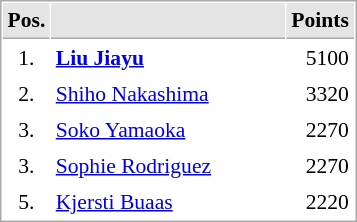<table cellspacing="1" cellpadding="3" style="border:1px solid #AAAAAA;font-size:90%">
<tr bgcolor="#E4E4E4">
<th style="border-bottom:1px solid #AAAAAA" width=10>Pos.</th>
<th style="border-bottom:1px solid #AAAAAA" width=150></th>
<th style="border-bottom:1px solid #AAAAAA" width=20>Points</th>
</tr>
<tr>
<td align="center">1.</td>
<td> <strong><a href='#'>Liu Jiayu</a></strong></td>
<td align="right">5100</td>
</tr>
<tr>
<td align="center">2.</td>
<td> <a href='#'>Shiho Nakashima</a></td>
<td align="right">3320</td>
</tr>
<tr>
<td align="center">3.</td>
<td> <a href='#'>Soko Yamaoka</a></td>
<td align="right">2270</td>
</tr>
<tr>
<td align="center">3.</td>
<td> <a href='#'>Sophie Rodriguez</a></td>
<td align="right">2270</td>
</tr>
<tr>
<td align="center">5.</td>
<td> <a href='#'>Kjersti Buaas</a></td>
<td align="right">2220</td>
</tr>
</table>
